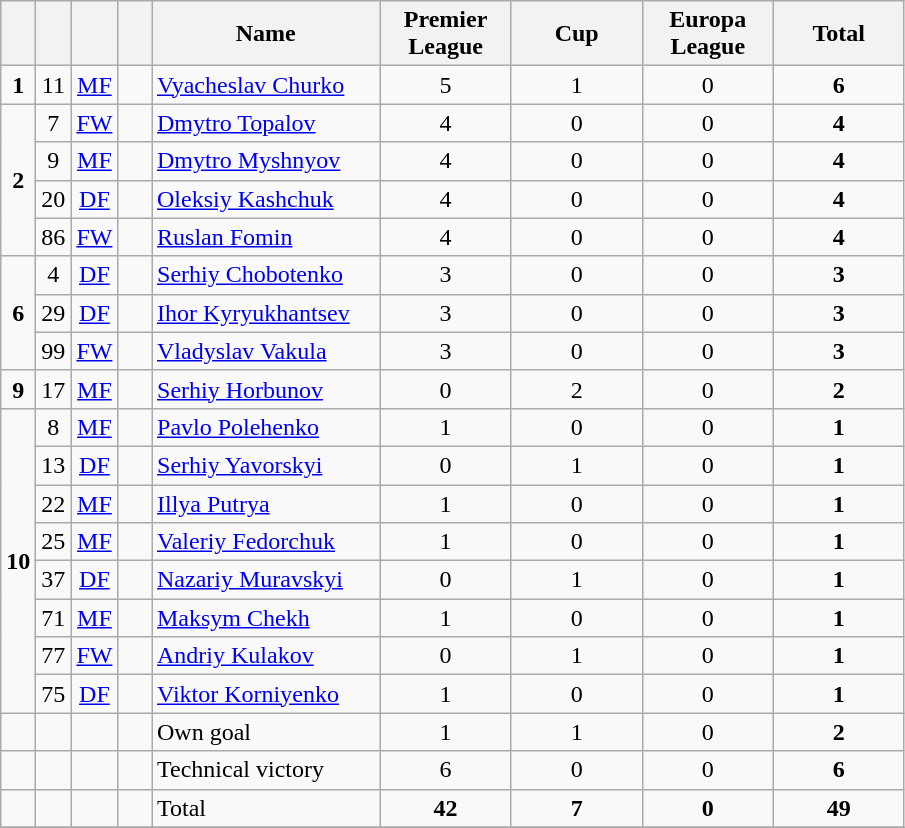<table class="wikitable" style="text-align:center">
<tr>
<th width=15></th>
<th width=15></th>
<th width=15></th>
<th width=15></th>
<th width=145>Name</th>
<th width=80><strong>Premier League</strong></th>
<th width=80><strong>Cup</strong></th>
<th width=80><strong>Europa League</strong></th>
<th width=80>Total</th>
</tr>
<tr>
<td><strong>1</strong></td>
<td>11</td>
<td><a href='#'>MF</a></td>
<td></td>
<td align=left><a href='#'>Vyacheslav Churko</a></td>
<td>5</td>
<td>1</td>
<td>0</td>
<td><strong>6</strong></td>
</tr>
<tr>
<td rowspan=4><strong>2</strong></td>
<td>7</td>
<td><a href='#'>FW</a></td>
<td></td>
<td align=left><a href='#'>Dmytro Topalov</a></td>
<td>4</td>
<td>0</td>
<td>0</td>
<td><strong>4</strong></td>
</tr>
<tr>
<td>9</td>
<td><a href='#'>MF</a></td>
<td></td>
<td align=left><a href='#'>Dmytro Myshnyov</a></td>
<td>4</td>
<td>0</td>
<td>0</td>
<td><strong>4</strong></td>
</tr>
<tr>
<td>20</td>
<td><a href='#'>DF</a></td>
<td></td>
<td align=left><a href='#'>Oleksiy Kashchuk</a></td>
<td>4</td>
<td>0</td>
<td>0</td>
<td><strong>4</strong></td>
</tr>
<tr>
<td>86</td>
<td><a href='#'>FW</a></td>
<td></td>
<td align=left><a href='#'>Ruslan Fomin</a></td>
<td>4</td>
<td>0</td>
<td>0</td>
<td><strong>4</strong></td>
</tr>
<tr>
<td rowspan=3><strong>6</strong></td>
<td>4</td>
<td><a href='#'>DF</a></td>
<td></td>
<td align=left><a href='#'>Serhiy Chobotenko</a></td>
<td>3</td>
<td>0</td>
<td>0</td>
<td><strong>3</strong></td>
</tr>
<tr>
<td>29</td>
<td><a href='#'>DF</a></td>
<td></td>
<td align=left><a href='#'>Ihor Kyryukhantsev</a></td>
<td>3</td>
<td>0</td>
<td>0</td>
<td><strong>3</strong></td>
</tr>
<tr>
<td>99</td>
<td><a href='#'>FW</a></td>
<td></td>
<td align=left><a href='#'>Vladyslav Vakula</a></td>
<td>3</td>
<td>0</td>
<td>0</td>
<td><strong>3</strong></td>
</tr>
<tr>
<td><strong>9</strong></td>
<td>17</td>
<td><a href='#'>MF</a></td>
<td></td>
<td align=left><a href='#'>Serhiy Horbunov</a></td>
<td>0</td>
<td>2</td>
<td>0</td>
<td><strong>2</strong></td>
</tr>
<tr>
<td rowspan=8><strong>10</strong></td>
<td>8</td>
<td><a href='#'>MF</a></td>
<td></td>
<td align=left><a href='#'>Pavlo Polehenko</a></td>
<td>1</td>
<td>0</td>
<td>0</td>
<td><strong>1</strong></td>
</tr>
<tr>
<td>13</td>
<td><a href='#'>DF</a></td>
<td></td>
<td align=left><a href='#'>Serhiy Yavorskyi</a></td>
<td>0</td>
<td>1</td>
<td>0</td>
<td><strong>1</strong></td>
</tr>
<tr>
<td>22</td>
<td><a href='#'>MF</a></td>
<td></td>
<td align=left><a href='#'>Illya Putrya</a></td>
<td>1</td>
<td>0</td>
<td>0</td>
<td><strong>1</strong></td>
</tr>
<tr>
<td>25</td>
<td><a href='#'>MF</a></td>
<td></td>
<td align=left><a href='#'>Valeriy Fedorchuk</a></td>
<td>1</td>
<td>0</td>
<td>0</td>
<td><strong>1</strong></td>
</tr>
<tr>
<td>37</td>
<td><a href='#'>DF</a></td>
<td></td>
<td align=left><a href='#'>Nazariy Muravskyi</a></td>
<td>0</td>
<td>1</td>
<td>0</td>
<td><strong>1</strong></td>
</tr>
<tr>
<td>71</td>
<td><a href='#'>MF</a></td>
<td></td>
<td align=left><a href='#'>Maksym Chekh</a></td>
<td>1</td>
<td>0</td>
<td>0</td>
<td><strong>1</strong></td>
</tr>
<tr>
<td>77</td>
<td><a href='#'>FW</a></td>
<td></td>
<td align=left><a href='#'>Andriy Kulakov</a></td>
<td>0</td>
<td>1</td>
<td>0</td>
<td><strong>1</strong></td>
</tr>
<tr>
<td>75</td>
<td><a href='#'>DF</a></td>
<td></td>
<td align=left><a href='#'>Viktor Korniyenko</a></td>
<td>1</td>
<td>0</td>
<td>0</td>
<td><strong>1</strong></td>
</tr>
<tr>
<td></td>
<td></td>
<td></td>
<td></td>
<td align=left>Own goal</td>
<td>1</td>
<td>1</td>
<td>0</td>
<td><strong>2</strong></td>
</tr>
<tr>
<td></td>
<td></td>
<td></td>
<td></td>
<td align=left>Technical victory</td>
<td>6</td>
<td>0</td>
<td>0</td>
<td><strong>6</strong></td>
</tr>
<tr>
<td></td>
<td></td>
<td></td>
<td></td>
<td align=left>Total</td>
<td><strong>42</strong></td>
<td><strong>7</strong></td>
<td><strong>0</strong></td>
<td><strong>49</strong></td>
</tr>
<tr>
</tr>
</table>
